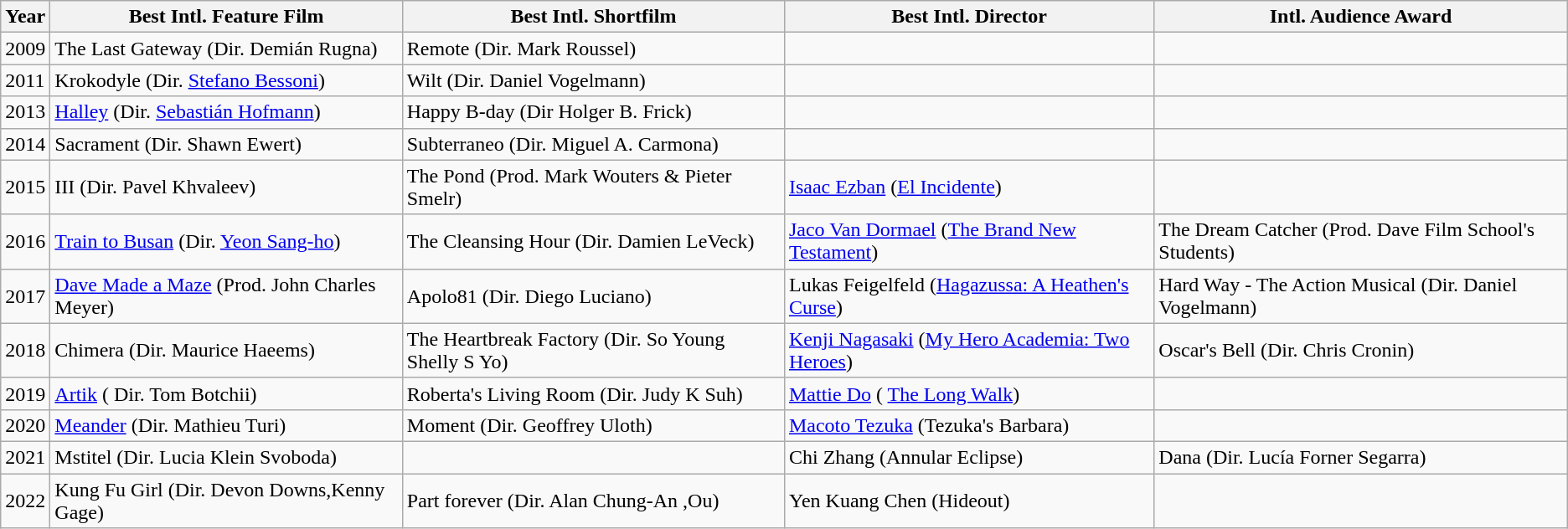<table class="wikitable">
<tr>
<th>Year</th>
<th>Best Intl. Feature Film</th>
<th>Best Intl. Shortfilm</th>
<th>Best Intl. Director</th>
<th>Intl. Audience Award</th>
</tr>
<tr>
<td>2009</td>
<td>The Last Gateway (Dir. Demián Rugna)</td>
<td>Remote (Dir. Mark Roussel)</td>
<td></td>
<td></td>
</tr>
<tr>
<td>2011</td>
<td>Krokodyle (Dir. <a href='#'>Stefano Bessoni</a>)</td>
<td>Wilt (Dir. Daniel Vogelmann)</td>
<td></td>
<td></td>
</tr>
<tr>
<td>2013</td>
<td><a href='#'>Halley</a> (Dir. <a href='#'>Sebastián Hofmann</a>)</td>
<td>Happy B-day (Dir Holger B. Frick)</td>
<td></td>
<td></td>
</tr>
<tr>
<td>2014</td>
<td>Sacrament (Dir. Shawn Ewert)</td>
<td>Subterraneo (Dir. Miguel A. Carmona)</td>
<td></td>
<td></td>
</tr>
<tr>
<td>2015</td>
<td>III (Dir. Pavel Khvaleev)</td>
<td>The Pond (Prod. Mark Wouters & Pieter Smelr)</td>
<td><a href='#'>Isaac Ezban</a> (<a href='#'>El Incidente</a>)</td>
<td></td>
</tr>
<tr>
<td>2016</td>
<td><a href='#'>Train to Busan</a> (Dir. <a href='#'>Yeon Sang-ho</a>)</td>
<td>The Cleansing Hour (Dir. Damien LeVeck)</td>
<td><a href='#'>Jaco Van Dormael</a> (<a href='#'>The Brand New Testament</a>)</td>
<td>The Dream Catcher (Prod. Dave Film School's Students)</td>
</tr>
<tr>
<td>2017</td>
<td><a href='#'>Dave Made a Maze</a> (Prod. John Charles Meyer)</td>
<td>Apolo81 (Dir. Diego Luciano)</td>
<td>Lukas Feigelfeld (<a href='#'>Hagazussa: A Heathen's Curse</a>)</td>
<td>Hard Way - The Action Musical (Dir. Daniel Vogelmann)</td>
</tr>
<tr>
<td>2018</td>
<td>Chimera (Dir. Maurice Haeems)</td>
<td>The Heartbreak Factory (Dir. So Young Shelly S Yo)</td>
<td><a href='#'>Kenji Nagasaki</a> (<a href='#'>My Hero Academia: Two Heroes</a>)</td>
<td>Oscar's Bell (Dir. Chris Cronin)</td>
</tr>
<tr>
<td>2019</td>
<td><a href='#'>Artik</a> ( Dir. Tom Botchii)</td>
<td>Roberta's Living Room (Dir. Judy K Suh)</td>
<td><a href='#'>Mattie Do</a> ( <a href='#'>The Long Walk</a>)</td>
<td></td>
</tr>
<tr>
<td>2020</td>
<td><a href='#'>Meander</a> (Dir. Mathieu Turi)</td>
<td>Moment (Dir. Geoffrey Uloth)</td>
<td><a href='#'>Macoto Tezuka</a> (Tezuka's Barbara)</td>
<td></td>
</tr>
<tr>
<td>2021</td>
<td>Mstitel (Dir. Lucia Klein Svoboda)</td>
<td></td>
<td>Chi Zhang (Annular Eclipse)</td>
<td>Dana (Dir. Lucía Forner Segarra)</td>
</tr>
<tr>
<td>2022</td>
<td>Kung Fu Girl (Dir. Devon Downs,Kenny Gage)</td>
<td>Part forever (Dir. Alan Chung-An ,Ou)</td>
<td>Yen Kuang Chen (Hideout)</td>
</tr>
</table>
